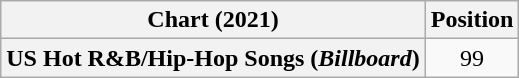<table class="wikitable plainrowheaders" style="text-align:center">
<tr>
<th scope="col">Chart (2021)</th>
<th scope="col">Position</th>
</tr>
<tr>
<th scope="row">US Hot R&B/Hip-Hop Songs (<em>Billboard</em>)</th>
<td>99</td>
</tr>
</table>
